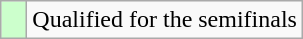<table class="wikitable">
<tr>
<td width=10px bgcolor="#ccffcc"></td>
<td>Qualified for the semifinals</td>
</tr>
</table>
